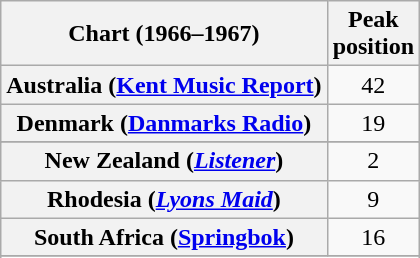<table class="wikitable sortable plainrowheaders" style="text-align:center">
<tr>
<th>Chart (1966–1967)</th>
<th>Peak<br>position</th>
</tr>
<tr>
<th scope="row">Australia (<a href='#'>Kent Music Report</a>)</th>
<td>42</td>
</tr>
<tr>
<th scope="row">Denmark (<a href='#'>Danmarks Radio</a>)</th>
<td>19</td>
</tr>
<tr>
</tr>
<tr>
</tr>
<tr>
</tr>
<tr>
<th scope="row">New Zealand (<a href='#'><em>Listener</em></a>)</th>
<td>2</td>
</tr>
<tr>
<th scope="row">Rhodesia (<em><a href='#'>Lyons Maid</a></em>)</th>
<td>9</td>
</tr>
<tr>
<th scope="row">South Africa (<a href='#'>Springbok</a>)</th>
<td>16</td>
</tr>
<tr>
</tr>
<tr>
</tr>
</table>
